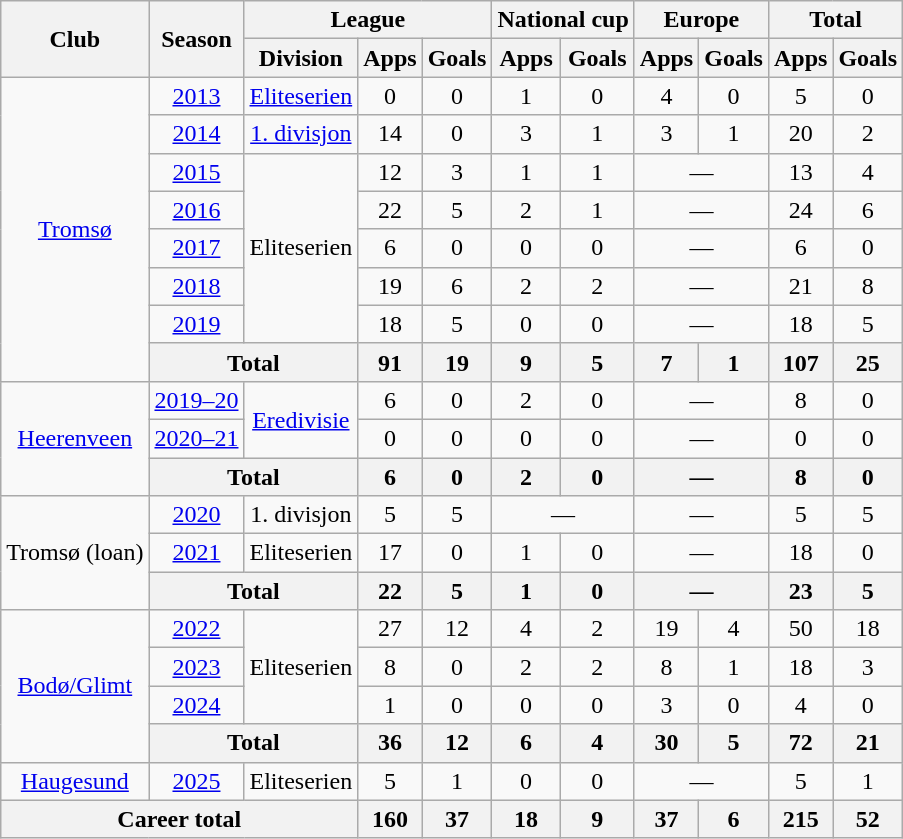<table class="wikitable" style="text-align: center;">
<tr>
<th rowspan=2>Club</th>
<th rowspan=2>Season</th>
<th colspan=3>League</th>
<th colspan=2>National cup</th>
<th colspan=2>Europe</th>
<th colspan=2>Total</th>
</tr>
<tr>
<th>Division</th>
<th>Apps</th>
<th>Goals</th>
<th>Apps</th>
<th>Goals</th>
<th>Apps</th>
<th>Goals</th>
<th>Apps</th>
<th>Goals</th>
</tr>
<tr>
<td rowspan=8><a href='#'>Tromsø</a></td>
<td><a href='#'>2013</a></td>
<td><a href='#'>Eliteserien</a></td>
<td>0</td>
<td>0</td>
<td>1</td>
<td>0</td>
<td>4</td>
<td>0</td>
<td>5</td>
<td>0</td>
</tr>
<tr>
<td><a href='#'>2014</a></td>
<td><a href='#'>1. divisjon</a></td>
<td>14</td>
<td>0</td>
<td>3</td>
<td>1</td>
<td>3</td>
<td>1</td>
<td>20</td>
<td>2</td>
</tr>
<tr>
<td><a href='#'>2015</a></td>
<td rowspan=5>Eliteserien</td>
<td>12</td>
<td>3</td>
<td>1</td>
<td>1</td>
<td colspan=2>—</td>
<td>13</td>
<td>4</td>
</tr>
<tr>
<td><a href='#'>2016</a></td>
<td>22</td>
<td>5</td>
<td>2</td>
<td>1</td>
<td colspan=2>—</td>
<td>24</td>
<td>6</td>
</tr>
<tr>
<td><a href='#'>2017</a></td>
<td>6</td>
<td>0</td>
<td>0</td>
<td>0</td>
<td colspan=2>—</td>
<td>6</td>
<td>0</td>
</tr>
<tr>
<td><a href='#'>2018</a></td>
<td>19</td>
<td>6</td>
<td>2</td>
<td>2</td>
<td colspan=2>—</td>
<td>21</td>
<td>8</td>
</tr>
<tr>
<td><a href='#'>2019</a></td>
<td>18</td>
<td>5</td>
<td>0</td>
<td>0</td>
<td colspan=2>—</td>
<td>18</td>
<td>5</td>
</tr>
<tr>
<th colspan=2>Total</th>
<th>91</th>
<th>19</th>
<th>9</th>
<th>5</th>
<th>7</th>
<th>1</th>
<th>107</th>
<th>25</th>
</tr>
<tr>
<td rowspan=3><a href='#'>Heerenveen</a></td>
<td><a href='#'>2019–20</a></td>
<td rowspan=2><a href='#'>Eredivisie</a></td>
<td>6</td>
<td>0</td>
<td>2</td>
<td>0</td>
<td colspan=2>—</td>
<td>8</td>
<td>0</td>
</tr>
<tr>
<td><a href='#'>2020–21</a></td>
<td>0</td>
<td>0</td>
<td>0</td>
<td>0</td>
<td colspan=2>—</td>
<td>0</td>
<td>0</td>
</tr>
<tr>
<th colspan=2>Total</th>
<th>6</th>
<th>0</th>
<th>2</th>
<th>0</th>
<th colspan=2>—</th>
<th>8</th>
<th>0</th>
</tr>
<tr>
<td rowspan=3>Tromsø (loan)</td>
<td><a href='#'>2020</a></td>
<td>1. divisjon</td>
<td>5</td>
<td>5</td>
<td colspan="2">—</td>
<td colspan=2>—</td>
<td>5</td>
<td>5</td>
</tr>
<tr>
<td><a href='#'>2021</a></td>
<td>Eliteserien</td>
<td>17</td>
<td>0</td>
<td>1</td>
<td>0</td>
<td colspan=2>—</td>
<td>18</td>
<td>0</td>
</tr>
<tr>
<th colspan=2>Total</th>
<th>22</th>
<th>5</th>
<th>1</th>
<th>0</th>
<th colspan=2>—</th>
<th>23</th>
<th>5</th>
</tr>
<tr>
<td rowspan=4><a href='#'>Bodø/Glimt</a></td>
<td><a href='#'>2022</a></td>
<td rowspan="3">Eliteserien</td>
<td>27</td>
<td>12</td>
<td>4</td>
<td>2</td>
<td>19</td>
<td>4</td>
<td>50</td>
<td>18</td>
</tr>
<tr>
<td><a href='#'>2023</a></td>
<td>8</td>
<td>0</td>
<td>2</td>
<td>2</td>
<td>8</td>
<td>1</td>
<td>18</td>
<td>3</td>
</tr>
<tr>
<td><a href='#'>2024</a></td>
<td>1</td>
<td>0</td>
<td>0</td>
<td>0</td>
<td>3</td>
<td>0</td>
<td>4</td>
<td>0</td>
</tr>
<tr>
<th colspan=2>Total</th>
<th>36</th>
<th>12</th>
<th>6</th>
<th>4</th>
<th>30</th>
<th>5</th>
<th>72</th>
<th>21</th>
</tr>
<tr>
<td><a href='#'>Haugesund</a></td>
<td><a href='#'>2025</a></td>
<td>Eliteserien</td>
<td>5</td>
<td>1</td>
<td>0</td>
<td>0</td>
<td colspan=2>—</td>
<td>5</td>
<td>1</td>
</tr>
<tr>
<th colspan=3>Career total</th>
<th>160</th>
<th>37</th>
<th>18</th>
<th>9</th>
<th>37</th>
<th>6</th>
<th>215</th>
<th>52</th>
</tr>
</table>
